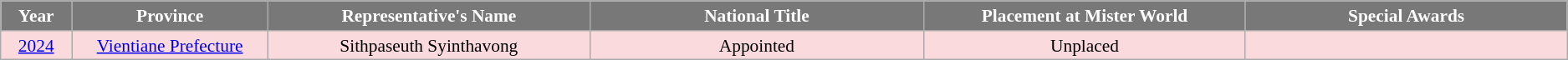<table class="wikitable " style="font-size: 89%; text-align:center">
<tr>
<th width="50" style="background-color:#787878;color:#FFFFFF;">Year</th>
<th width="150" style="background-color:#787878;color:#FFFFFF;">Province</th>
<th width="250" style="background-color:#787878;color:#FFFFFF;">Representative's Name</th>
<th width="260" style="background-color:#787878;color:#FFFFFF;">National Title</th>
<th width="250" style="background-color:#787878;color:#FFFFFF;">Placement at Mister World</th>
<th width="250" style="background-color:#787878;color:#FFFFFF;">Special Awards</th>
</tr>
<tr style="background-color:#FADADD;">
<td><a href='#'>2024</a></td>
<td><a href='#'>Vientiane Prefecture</a></td>
<td>Sithpaseuth Syinthavong</td>
<td>Appointed</td>
<td>Unplaced</td>
<td style="background:;"></td>
</tr>
</table>
